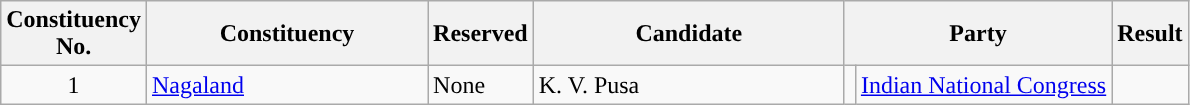<table class= "wikitable sortable">
<tr>
<th>Constituency <br> No.</th>
<th style="width:180px;">Constituency</th>
<th>Reserved</th>
<th style="width:200px;">Candidate</th>
<th colspan=2>Party</th>
<th>Result</th>
</tr>
<tr>
<td align="center">1</td>
<td><a href='#'>Nagaland</a></td>
<td>None</td>
<td>K. V. Pusa</td>
<td></td>
<td><a href='#'>Indian National Congress</a></td>
<td></td>
</tr>
</table>
